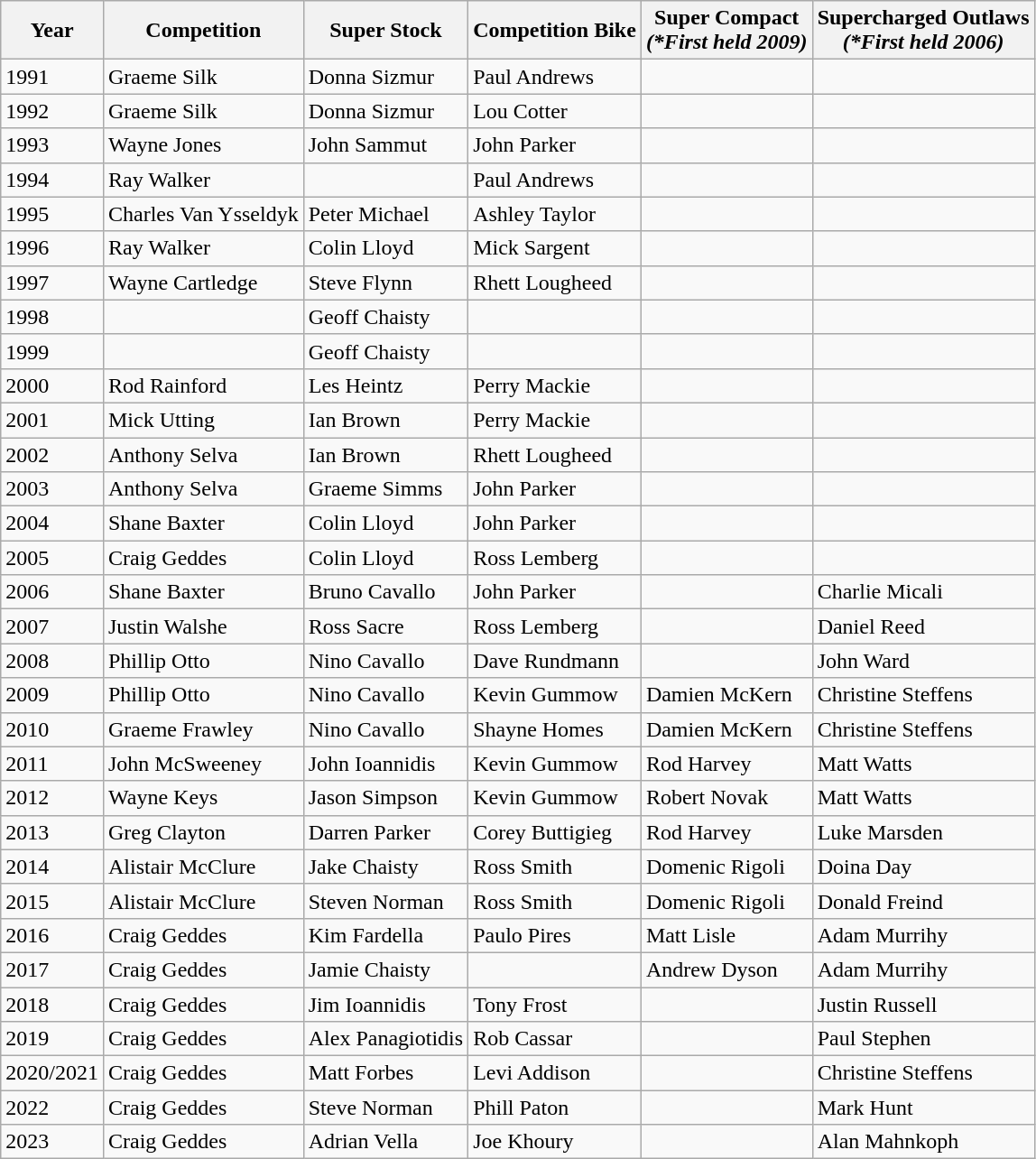<table class="wikitable">
<tr>
<th>Year</th>
<th><strong>Competition</strong></th>
<th><strong>Super Stock</strong></th>
<th><strong>Competition Bike</strong></th>
<th><strong>Super Compact</strong><br><em>(*First held 2009)</em></th>
<th><strong>Supercharged Outlaws</strong><br><em>(*First held 2006)</em></th>
</tr>
<tr>
<td>1991</td>
<td>Graeme Silk</td>
<td>Donna Sizmur</td>
<td>Paul Andrews</td>
<td></td>
<td></td>
</tr>
<tr>
<td>1992</td>
<td>Graeme Silk</td>
<td>Donna Sizmur</td>
<td>Lou Cotter</td>
<td></td>
<td></td>
</tr>
<tr>
<td>1993</td>
<td>Wayne Jones</td>
<td>John Sammut</td>
<td>John Parker</td>
<td></td>
<td></td>
</tr>
<tr>
<td>1994</td>
<td>Ray Walker</td>
<td></td>
<td>Paul Andrews</td>
<td></td>
<td></td>
</tr>
<tr>
<td>1995</td>
<td>Charles Van Ysseldyk</td>
<td>Peter Michael</td>
<td>Ashley Taylor</td>
<td></td>
<td></td>
</tr>
<tr>
<td>1996</td>
<td>Ray Walker</td>
<td>Colin Lloyd</td>
<td>Mick Sargent</td>
<td></td>
<td></td>
</tr>
<tr>
<td>1997</td>
<td>Wayne Cartledge</td>
<td>Steve Flynn</td>
<td>Rhett Lougheed</td>
<td></td>
<td></td>
</tr>
<tr>
<td>1998</td>
<td></td>
<td>Geoff Chaisty</td>
<td></td>
<td></td>
<td></td>
</tr>
<tr>
<td>1999</td>
<td></td>
<td>Geoff Chaisty</td>
<td></td>
<td></td>
<td></td>
</tr>
<tr>
<td>2000</td>
<td>Rod Rainford</td>
<td>Les Heintz</td>
<td>Perry Mackie</td>
<td></td>
<td></td>
</tr>
<tr>
<td>2001</td>
<td>Mick Utting</td>
<td>Ian Brown</td>
<td>Perry Mackie</td>
<td></td>
<td></td>
</tr>
<tr>
<td>2002</td>
<td>Anthony Selva</td>
<td>Ian Brown</td>
<td>Rhett Lougheed</td>
<td></td>
<td></td>
</tr>
<tr>
<td>2003</td>
<td>Anthony Selva</td>
<td>Graeme Simms</td>
<td>John Parker</td>
<td></td>
<td></td>
</tr>
<tr>
<td>2004</td>
<td>Shane Baxter</td>
<td>Colin Lloyd</td>
<td>John Parker</td>
<td></td>
<td></td>
</tr>
<tr>
<td>2005</td>
<td>Craig Geddes</td>
<td>Colin Lloyd</td>
<td>Ross Lemberg</td>
<td></td>
<td></td>
</tr>
<tr>
<td>2006</td>
<td>Shane Baxter</td>
<td>Bruno Cavallo</td>
<td>John Parker</td>
<td></td>
<td>Charlie Micali</td>
</tr>
<tr>
<td>2007</td>
<td>Justin Walshe</td>
<td>Ross Sacre</td>
<td>Ross Lemberg</td>
<td></td>
<td>Daniel Reed</td>
</tr>
<tr>
<td>2008</td>
<td>Phillip Otto</td>
<td>Nino Cavallo</td>
<td>Dave Rundmann</td>
<td></td>
<td>John Ward</td>
</tr>
<tr>
<td>2009</td>
<td>Phillip Otto</td>
<td>Nino Cavallo</td>
<td>Kevin Gummow</td>
<td>Damien McKern</td>
<td>Christine Steffens</td>
</tr>
<tr>
<td>2010</td>
<td>Graeme Frawley</td>
<td>Nino Cavallo</td>
<td>Shayne Homes</td>
<td>Damien McKern</td>
<td>Christine Steffens</td>
</tr>
<tr>
<td>2011</td>
<td>John McSweeney</td>
<td>John Ioannidis</td>
<td>Kevin Gummow</td>
<td>Rod Harvey</td>
<td>Matt Watts</td>
</tr>
<tr>
<td>2012</td>
<td>Wayne Keys</td>
<td>Jason Simpson</td>
<td>Kevin Gummow</td>
<td>Robert Novak</td>
<td>Matt Watts</td>
</tr>
<tr>
<td>2013</td>
<td>Greg Clayton</td>
<td>Darren Parker</td>
<td>Corey Buttigieg</td>
<td>Rod Harvey</td>
<td>Luke Marsden</td>
</tr>
<tr>
<td>2014</td>
<td>Alistair McClure</td>
<td>Jake Chaisty</td>
<td>Ross Smith</td>
<td>Domenic Rigoli</td>
<td>Doina Day</td>
</tr>
<tr>
<td>2015</td>
<td>Alistair McClure</td>
<td>Steven Norman</td>
<td>Ross Smith</td>
<td>Domenic Rigoli</td>
<td>Donald Freind</td>
</tr>
<tr>
<td>2016</td>
<td>Craig Geddes</td>
<td>Kim Fardella</td>
<td>Paulo Pires</td>
<td>Matt Lisle</td>
<td>Adam Murrihy</td>
</tr>
<tr>
<td>2017</td>
<td>Craig Geddes</td>
<td>Jamie Chaisty</td>
<td></td>
<td>Andrew Dyson</td>
<td>Adam Murrihy</td>
</tr>
<tr>
<td>2018</td>
<td>Craig Geddes</td>
<td>Jim Ioannidis</td>
<td>Tony Frost</td>
<td></td>
<td>Justin Russell</td>
</tr>
<tr>
<td>2019</td>
<td>Craig Geddes</td>
<td>Alex Panagiotidis</td>
<td>Rob Cassar</td>
<td></td>
<td>Paul Stephen</td>
</tr>
<tr>
<td>2020/2021</td>
<td>Craig Geddes</td>
<td>Matt Forbes</td>
<td>Levi Addison</td>
<td></td>
<td>Christine Steffens</td>
</tr>
<tr>
<td>2022</td>
<td>Craig Geddes</td>
<td>Steve Norman</td>
<td>Phill Paton</td>
<td></td>
<td>Mark Hunt</td>
</tr>
<tr>
<td>2023</td>
<td>Craig Geddes</td>
<td>Adrian Vella</td>
<td>Joe Khoury</td>
<td></td>
<td>Alan Mahnkoph</td>
</tr>
</table>
